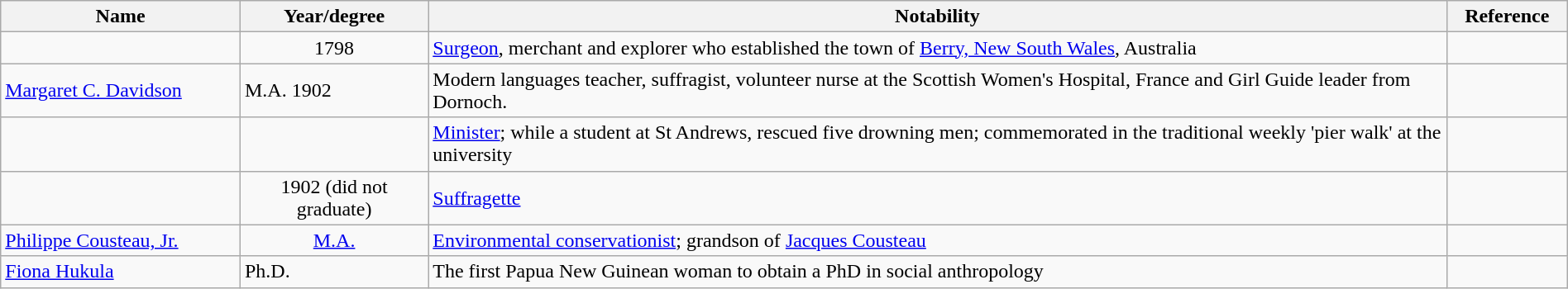<table class="wikitable sortable" style="width:100%">
<tr>
<th style="width:*;">Name</th>
<th style="width:12%;">Year/degree</th>
<th style="width:65%;" class="unsortable">Notability</th>
<th style="width:*;" class="unsortable">Reference</th>
</tr>
<tr>
<td></td>
<td style="text-align:center;">1798</td>
<td><a href='#'>Surgeon</a>, merchant and explorer who established the town of <a href='#'>Berry, New South Wales</a>, Australia</td>
<td style="text-align:center;"></td>
</tr>
<tr>
<td><a href='#'>Margaret C. Davidson</a></td>
<td>M.A. 1902</td>
<td>Modern languages teacher, suffragist, volunteer nurse at the Scottish Women's Hospital, France and Girl Guide leader from Dornoch.</td>
<td></td>
</tr>
<tr>
<td></td>
<td style="text-align:center;"></td>
<td><a href='#'>Minister</a>; while a student at St Andrews, rescued five drowning men; commemorated in the traditional weekly 'pier walk' at the university</td>
<td style="text-align:center;"></td>
</tr>
<tr>
<td></td>
<td style="text-align:center;">1902 (did not graduate)</td>
<td><a href='#'>Suffragette</a></td>
<td style="text-align:center;"></td>
</tr>
<tr>
<td><a href='#'>Philippe Cousteau, Jr.</a></td>
<td style="text-align:center;"><a href='#'>M.A.</a></td>
<td><a href='#'>Environmental conservationist</a>; grandson of <a href='#'>Jacques Cousteau</a></td>
<td style="text-align:center;"></td>
</tr>
<tr>
<td><a href='#'>Fiona Hukula</a></td>
<td>Ph.D.</td>
<td>The first Papua New Guinean woman to obtain a PhD in social anthropology</td>
<td></td>
</tr>
</table>
